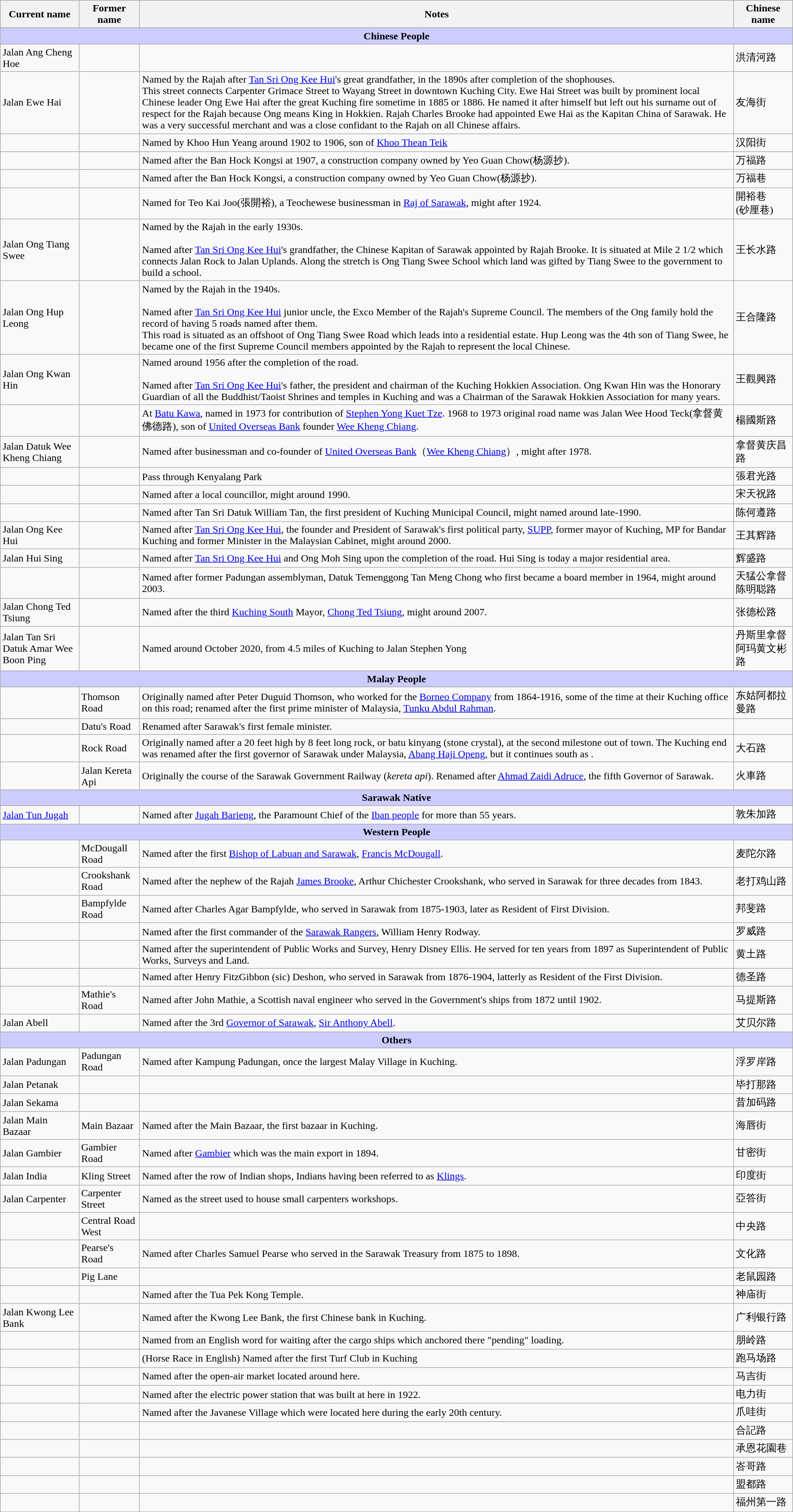<table class="wikitable" border="1">
<tr>
<th>Current name</th>
<th>Former name</th>
<th>Notes</th>
<th>Chinese name</th>
</tr>
<tr>
<th colspan="4" style="background: #ccf;">Chinese People</th>
</tr>
<tr>
<td>Jalan Ang Cheng Hoe</td>
<td></td>
<td></td>
<td>洪清河路</td>
</tr>
<tr>
<td>Jalan Ewe Hai</td>
<td></td>
<td>Named by the Rajah after <a href='#'>Tan Sri Ong Kee Hui</a>'s great grandfather, in the 1890s after completion of the shophouses.<br>This street connects Carpenter Grimace Street to Wayang Street in downtown Kuching City. Ewe Hai Street was built by prominent local Chinese leader Ong Ewe Hai after the great Kuching fire sometime in 1885 or 1886. He named it after himself but left out his surname out of respect for the Rajah because Ong means King in Hokkien. Rajah Charles Brooke had appointed Ewe Hai as the Kapitan China of Sarawak. He was a very successful merchant and was a close confidant to the Rajah on all Chinese affairs.</td>
<td>友海街</td>
</tr>
<tr>
<td></td>
<td></td>
<td>Named by Khoo Hun Yeang around 1902 to 1906, son of <a href='#'>Khoo Thean Teik</a></td>
<td>汉阳街</td>
</tr>
<tr>
<td></td>
<td></td>
<td>Named after the Ban Hock Kongsi at 1907, a construction company owned by Yeo Guan Chow(杨源抄).</td>
<td>万福路</td>
</tr>
<tr>
<td></td>
<td></td>
<td>Named after the Ban Hock Kongsi, a construction company owned by Yeo Guan Chow(杨源抄).</td>
<td>万福巷</td>
</tr>
<tr>
<td></td>
<td></td>
<td>Named for Teo Kai Joo(張開裕), a Teochewese businessman in <a href='#'>Raj of Sarawak</a>, might after 1924.</td>
<td>開裕巷<br>(砂厘巷)</td>
</tr>
<tr>
<td>Jalan Ong Tiang Swee</td>
<td></td>
<td>Named by the Rajah in the early 1930s.<br><br>Named after <a href='#'>Tan Sri Ong Kee Hui</a>'s grandfather, the Chinese Kapitan of Sarawak appointed by Rajah Brooke. It is situated at Mile 2 1/2 which connects Jalan Rock to Jalan Uplands. Along the stretch is Ong Tiang Swee School which land was gifted by Tiang Swee to the government to build a school.</td>
<td>王长水路</td>
</tr>
<tr>
<td>Jalan Ong Hup Leong</td>
<td></td>
<td>Named by the Rajah in the 1940s.<br><br>Named after <a href='#'>Tan Sri Ong Kee Hui</a> junior uncle, the Exco Member of the Rajah's Supreme Council. The members of the Ong family hold the record of having 5 roads named after them.<br>
This road is situated as an offshoot of Ong Tiang Swee Road which leads into a residential estate. Hup Leong was the 4th son of Tiang Swee, he became one of the first Supreme Council members appointed by the Rajah to represent the local Chinese.</td>
<td>王合隆路</td>
</tr>
<tr>
<td>Jalan Ong Kwan Hin</td>
<td></td>
<td>Named around 1956 after the completion of the road.<br><br>Named after <a href='#'>Tan Sri Ong Kee Hui</a>'s father, the president and chairman of the Kuching Hokkien Association. Ong Kwan Hin was the Honorary Guardian of all the Buddhist/Taoist Shrines and temples in Kuching and was a Chairman of the Sarawak Hokkien Association for many years.</td>
<td>王觀興路</td>
</tr>
<tr>
<td></td>
<td></td>
<td>At <a href='#'>Batu Kawa</a>, named in 1973 for contribution of <a href='#'>Stephen Yong Kuet Tze</a>.  1968 to 1973 original road name was Jalan Wee Hood Teck(拿督黄佛德路), son of <a href='#'>United Overseas Bank</a> founder <a href='#'>Wee Kheng Chiang</a>.</td>
<td>楊國斯路</td>
</tr>
<tr>
<td>Jalan Datuk Wee Kheng Chiang</td>
<td></td>
<td>Named after businessman and co-founder of <a href='#'>United Overseas Bank</a>（<a href='#'>Wee Kheng Chiang</a>）, might after 1978.</td>
<td>拿督黄庆昌路</td>
</tr>
<tr>
<td></td>
<td></td>
<td>Pass through Kenyalang Park</td>
<td>張君光路</td>
</tr>
<tr>
<td></td>
<td></td>
<td>Named after a local councillor, might around 1990.</td>
<td>宋天祝路</td>
</tr>
<tr>
<td></td>
<td></td>
<td>Named after Tan Sri Datuk William Tan, the first president of Kuching Municipal Council, might named around late-1990.</td>
<td>陈何遵路</td>
</tr>
<tr>
<td>Jalan Ong Kee Hui</td>
<td></td>
<td>Named after <a href='#'>Tan Sri Ong Kee Hui</a>, the founder and President of Sarawak's first political party, <a href='#'>SUPP</a>, former mayor of Kuching, MP for Bandar Kuching and former Minister in the Malaysian Cabinet, might around 2000.</td>
<td>王其辉路</td>
</tr>
<tr>
<td>Jalan Hui Sing</td>
<td></td>
<td>Named after <a href='#'>Tan Sri Ong Kee Hui</a> and Ong Moh Sing upon the completion of the road. Hui Sing is today a major residential area.</td>
<td>辉盛路</td>
</tr>
<tr>
<td></td>
<td></td>
<td>Named after former Padungan assemblyman, Datuk Temenggong Tan Meng Chong who first became a board member in 1964, might around 2003.</td>
<td>天猛公拿督陈明聪路</td>
</tr>
<tr>
<td>Jalan Chong Ted Tsiung</td>
<td></td>
<td>Named after the third <a href='#'>Kuching South</a> Mayor, <a href='#'>Chong Ted Tsiung</a>, might around 2007.</td>
<td>张德松路</td>
</tr>
<tr>
<td>Jalan Tan Sri Datuk Amar Wee Boon Ping</td>
<td></td>
<td>Named around October 2020, from 4.5 miles of Kuching to Jalan Stephen Yong</td>
<td>丹斯里拿督阿玛黄文彬路</td>
</tr>
<tr>
<th colspan="4" style="background: #ccf;">Malay People</th>
</tr>
<tr>
<td></td>
<td>Thomson Road</td>
<td>Originally named after Peter Duguid Thomson, who worked for the <a href='#'>Borneo Company</a> from 1864-1916, some of the time at their Kuching office on this road; renamed after the first prime minister of Malaysia, <a href='#'>Tunku Abdul Rahman</a>.</td>
<td>东姑阿都拉曼路</td>
</tr>
<tr>
<td></td>
<td>Datu's Road</td>
<td>Renamed after Sarawak's first female minister.</td>
<td></td>
</tr>
<tr>
<td></td>
<td>Rock Road</td>
<td>Originally named after a 20 feet high by 8 feet long rock, or batu kinyang (stone crystal), at the second milestone out of town. The Kuching end was renamed after the first governor of Sarawak under Malaysia, <a href='#'>Abang Haji Openg</a>, but it continues south as .</td>
<td>大石路</td>
</tr>
<tr>
<td></td>
<td>Jalan Kereta Api</td>
<td>Originally the course of the Sarawak Government Railway (<em>kereta api</em>). Renamed after <a href='#'>Ahmad Zaidi Adruce</a>, the fifth Governor of Sarawak.</td>
<td>火車路</td>
</tr>
<tr>
<th colspan="4" style="background: #ccf;">Sarawak Native</th>
</tr>
<tr>
<td><a href='#'>Jalan Tun Jugah</a></td>
<td></td>
<td>Named after <a href='#'>Jugah Barieng</a>, the Paramount Chief of the <a href='#'>Iban people</a> for more than 55 years.</td>
<td>敦朱加路</td>
</tr>
<tr>
<th colspan="4" style="background: #ccf;">Western People</th>
</tr>
<tr>
<td></td>
<td>McDougall Road</td>
<td>Named after the first <a href='#'>Bishop of Labuan and Sarawak</a>, <a href='#'>Francis McDougall</a>.</td>
<td>麦陀尔路</td>
</tr>
<tr>
<td></td>
<td>Crookshank Road</td>
<td>Named after the nephew of the Rajah <a href='#'>James Brooke</a>, Arthur Chichester Crookshank, who served in Sarawak for three decades from 1843.</td>
<td>老打鸡山路</td>
</tr>
<tr>
<td></td>
<td>Bampfylde Road</td>
<td>Named after Charles Agar Bampfylde, who served in Sarawak from 1875-1903, later as Resident of First Division.</td>
<td>邦斐路</td>
</tr>
<tr>
<td></td>
<td></td>
<td>Named after the first commander of the <a href='#'>Sarawak Rangers</a>, William Henry Rodway.</td>
<td>罗威路</td>
</tr>
<tr>
<td></td>
<td></td>
<td>Named after the superintendent of Public Works and Survey, Henry Disney Ellis. He served for ten years from 1897 as Superintendent of Public Works, Surveys and Land.</td>
<td>黄土路</td>
</tr>
<tr>
<td></td>
<td></td>
<td>Named after Henry FitzGibbon (sic) Deshon, who served in Sarawak from 1876-1904, latterly as Resident of the First Division.</td>
<td>德圣路</td>
</tr>
<tr>
<td></td>
<td>Mathie's Road</td>
<td>Named after John Mathie, a Scottish naval engineer who served in the Government's ships from 1872 until 1902.</td>
<td>马提斯路</td>
</tr>
<tr>
<td>Jalan Abell</td>
<td></td>
<td>Named after the 3rd <a href='#'>Governor of Sarawak</a>, <a href='#'>Sir Anthony Abell</a>.</td>
<td>艾贝尔路</td>
</tr>
<tr>
<th colspan="4" style="background: #ccf;">Others</th>
</tr>
<tr>
<td>Jalan Padungan</td>
<td>Padungan Road</td>
<td>Named after Kampung Padungan, once the largest Malay Village in Kuching.</td>
<td>浮罗岸路</td>
</tr>
<tr>
<td>Jalan Petanak</td>
<td></td>
<td></td>
<td>毕打那路</td>
</tr>
<tr>
<td>Jalan Sekama</td>
<td></td>
<td></td>
<td>昔加码路</td>
</tr>
<tr>
<td>Jalan Main Bazaar</td>
<td>Main Bazaar</td>
<td>Named after the Main Bazaar, the first bazaar in Kuching.</td>
<td>海唇街</td>
</tr>
<tr>
<td>Jalan Gambier</td>
<td>Gambier Road</td>
<td>Named after <a href='#'>Gambier</a> which was the main export in 1894.</td>
<td>甘密街</td>
</tr>
<tr>
<td>Jalan India</td>
<td>Kling Street</td>
<td>Named after the row of Indian shops, Indians having been referred to as <a href='#'>Klings</a>.</td>
<td>印度街</td>
</tr>
<tr>
<td>Jalan Carpenter</td>
<td>Carpenter Street</td>
<td>Named as the street used to house small carpenters workshops.</td>
<td>亞答街</td>
</tr>
<tr>
<td></td>
<td>Central Road West</td>
<td></td>
<td>中央路</td>
</tr>
<tr>
<td></td>
<td>Pearse's Road</td>
<td>Named after Charles Samuel Pearse who served in the Sarawak Treasury from 1875 to 1898.</td>
<td>文化路</td>
</tr>
<tr>
<td></td>
<td>Pig Lane</td>
<td></td>
<td>老鼠园路</td>
</tr>
<tr>
<td></td>
<td></td>
<td>Named after the Tua Pek Kong Temple.</td>
<td>神庙街</td>
</tr>
<tr>
<td>Jalan Kwong Lee Bank</td>
<td></td>
<td>Named after the Kwong Lee Bank, the first Chinese bank in Kuching.</td>
<td>广利银行路</td>
</tr>
<tr>
<td></td>
<td></td>
<td>Named from an English word for waiting after the cargo ships which anchored there "pending" loading.</td>
<td>朋岭路</td>
</tr>
<tr>
<td></td>
<td></td>
<td>(Horse Race in English) Named after the first Turf Club in Kuching</td>
<td>跑马场路</td>
</tr>
<tr>
<td></td>
<td></td>
<td>Named after the open-air market located around here.</td>
<td>马吉街</td>
</tr>
<tr>
<td></td>
<td></td>
<td>Named after the electric power station that was built at here in 1922.</td>
<td>电力街</td>
</tr>
<tr>
<td></td>
<td></td>
<td>Named after the Javanese Village which were located here during the early 20th century.</td>
<td>爪哇街</td>
</tr>
<tr>
<td></td>
<td></td>
<td></td>
<td>合記路</td>
</tr>
<tr>
<td></td>
<td></td>
<td></td>
<td>承恩花園巷</td>
</tr>
<tr>
<td></td>
<td></td>
<td></td>
<td>峇哥路</td>
</tr>
<tr>
<td></td>
<td></td>
<td></td>
<td>盟都路</td>
</tr>
<tr>
<td></td>
<td></td>
<td></td>
<td>福州第一路</td>
</tr>
</table>
